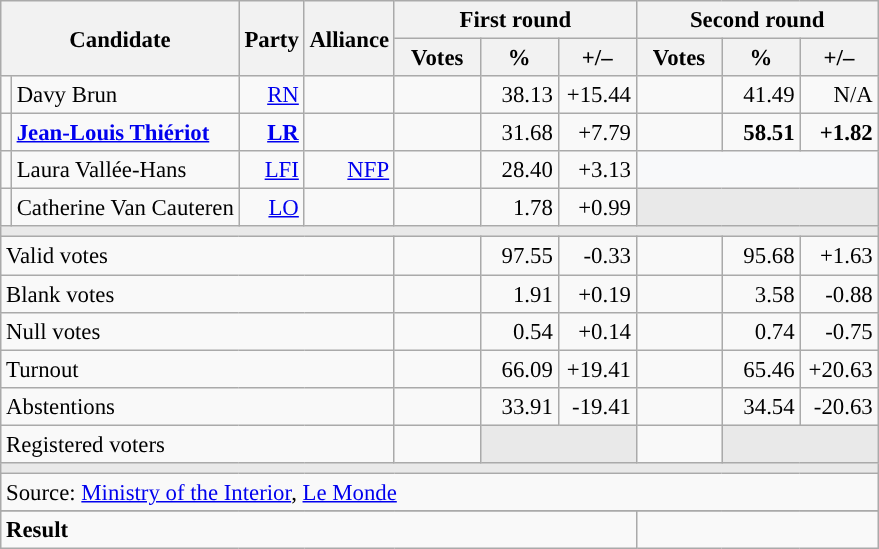<table class="wikitable" style="text-align:right;font-size:95%;">
<tr>
<th rowspan="2" colspan="2">Candidate</th>
<th rowspan="2">Party</th>
<th rowspan="2">Alliance</th>
<th colspan="3">First round</th>
<th colspan="3">Second round</th>
</tr>
<tr>
<th style="width:50px;">Votes</th>
<th style="width:45px;">%</th>
<th style="width:45px;">+/–</th>
<th style="width:50px;">Votes</th>
<th style="width:45px;">%</th>
<th style="width:45px;">+/–</th>
</tr>
<tr>
<td style="color:inherit;background:"></td>
<td style="text-align:left;">Davy Brun</td>
<td><a href='#'>RN</a></td>
<td></td>
<td></td>
<td>38.13</td>
<td>+15.44</td>
<td></td>
<td>41.49</td>
<td>N/A</td>
</tr>
<tr>
<td style="color:inherit;background:"></td>
<td style="text-align:left;"><strong><a href='#'>Jean-Louis Thiériot</a></strong></td>
<td><a href='#'><strong>LR</strong></a></td>
<td></td>
<td></td>
<td>31.68</td>
<td>+7.79</td>
<td><strong></strong></td>
<td><strong>58.51</strong></td>
<td><strong>+1.82</strong></td>
</tr>
<tr>
<td style="color:inherit;background:"></td>
<td style="text-align:left;">Laura Vallée-Hans</td>
<td><a href='#'>LFI</a></td>
<td><a href='#'>NFP</a></td>
<td></td>
<td>28.40</td>
<td>+3.13</td>
<td colspan="3" style="background:#F8F9FA;"></td>
</tr>
<tr>
<td style="color:inherit;background:"></td>
<td style="text-align:left;">Catherine Van Cauteren</td>
<td><a href='#'>LO</a></td>
<td></td>
<td></td>
<td>1.78</td>
<td>+0.99</td>
<td colspan="3" style="background:#E9E9E9;"></td>
</tr>
<tr>
<td colspan="10" style="background:#E9E9E9;"></td>
</tr>
<tr>
<td colspan="4" style="text-align:left;">Valid votes</td>
<td></td>
<td>97.55</td>
<td>-0.33</td>
<td></td>
<td>95.68</td>
<td>+1.63</td>
</tr>
<tr>
<td colspan="4" style="text-align:left;">Blank votes</td>
<td></td>
<td>1.91</td>
<td>+0.19</td>
<td></td>
<td>3.58</td>
<td>-0.88</td>
</tr>
<tr>
<td colspan="4" style="text-align:left;">Null votes</td>
<td></td>
<td>0.54</td>
<td>+0.14</td>
<td></td>
<td>0.74</td>
<td>-0.75</td>
</tr>
<tr>
<td colspan="4" style="text-align:left;">Turnout</td>
<td></td>
<td>66.09</td>
<td>+19.41</td>
<td></td>
<td>65.46</td>
<td>+20.63</td>
</tr>
<tr>
<td colspan="4" style="text-align:left;">Abstentions</td>
<td></td>
<td>33.91</td>
<td>-19.41</td>
<td></td>
<td>34.54</td>
<td>-20.63</td>
</tr>
<tr>
<td colspan="4" style="text-align:left;">Registered voters</td>
<td></td>
<td colspan="2" style="background:#E9E9E9;"></td>
<td></td>
<td colspan="2" style="background:#E9E9E9;"></td>
</tr>
<tr>
<td colspan="10" style="background:#E9E9E9;"></td>
</tr>
<tr>
<td colspan="10" style="text-align:left;">Source: <a href='#'>Ministry of the Interior</a>, <a href='#'>Le Monde</a></td>
</tr>
<tr>
</tr>
<tr style="font-weight:bold">
<td colspan="7" style="text-align:left;">Result</td>
<td colspan="7" style="background-color:"></td>
</tr>
</table>
